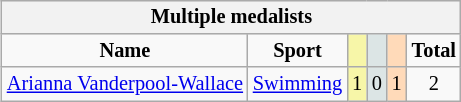<table class="wikitable" style="font-size:85%; float:right">
<tr style="background:#efefef;">
<th colspan=7><strong>Multiple medalists</strong></th>
</tr>
<tr align=center>
<td><strong>Name</strong></td>
<td><strong>Sport</strong></td>
<td style="background:#f7f6a8;"></td>
<td style="background:#dce5e5;"></td>
<td style="background:#ffdab9;"></td>
<td><strong>Total</strong></td>
</tr>
<tr align=center>
<td><a href='#'>Arianna Vanderpool-Wallace</a></td>
<td><a href='#'>Swimming</a></td>
<td style="background:#f7f6a8;">1</td>
<td style="background:#dce5e5;">0</td>
<td style="background:#ffdab9;">1</td>
<td>2</td>
</tr>
</table>
